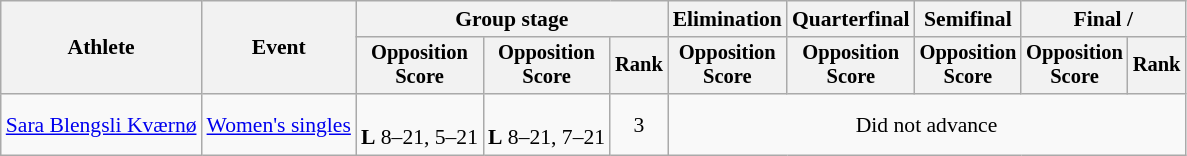<table class="wikitable" style="font-size:90%">
<tr>
<th rowspan=2>Athlete</th>
<th rowspan=2>Event</th>
<th colspan=3>Group stage</th>
<th>Elimination</th>
<th>Quarterfinal</th>
<th>Semifinal</th>
<th colspan=2>Final / </th>
</tr>
<tr style="font-size:95%">
<th>Opposition<br>Score</th>
<th>Opposition<br>Score</th>
<th>Rank</th>
<th>Opposition<br>Score</th>
<th>Opposition<br>Score</th>
<th>Opposition<br>Score</th>
<th>Opposition<br>Score</th>
<th>Rank</th>
</tr>
<tr align=center>
<td align=left><a href='#'>Sara Blengsli Kværnø</a></td>
<td align=left><a href='#'>Women's singles</a></td>
<td><br> <strong>L</strong> 8–21, 5–21</td>
<td><br> <strong>L</strong> 8–21, 7–21</td>
<td>3</td>
<td colspan=5>Did not advance</td>
</tr>
</table>
